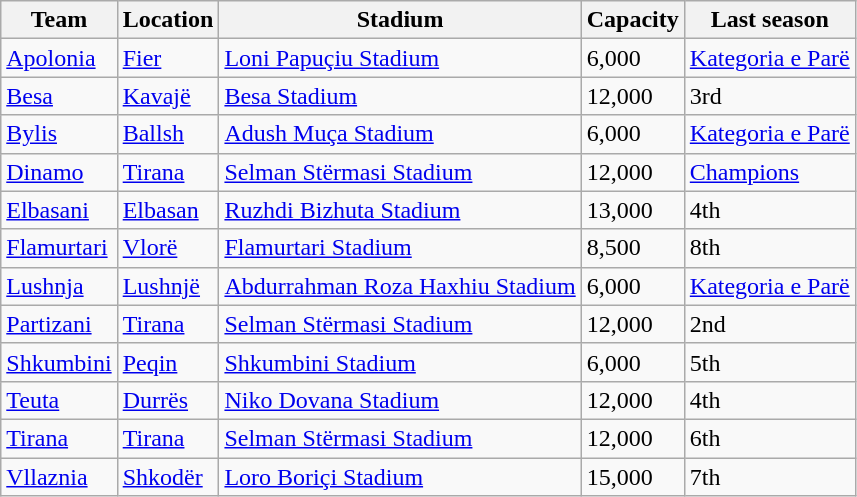<table class="wikitable sortable">
<tr>
<th>Team</th>
<th>Location</th>
<th>Stadium</th>
<th>Capacity</th>
<th>Last season</th>
</tr>
<tr>
<td><a href='#'>Apolonia</a></td>
<td><a href='#'>Fier</a></td>
<td><a href='#'>Loni Papuçiu Stadium</a></td>
<td>6,000</td>
<td><a href='#'>Kategoria e Parë</a></td>
</tr>
<tr>
<td><a href='#'>Besa</a></td>
<td><a href='#'>Kavajë</a></td>
<td><a href='#'>Besa Stadium</a></td>
<td>12,000</td>
<td>3rd</td>
</tr>
<tr>
<td><a href='#'>Bylis</a></td>
<td><a href='#'>Ballsh</a></td>
<td><a href='#'>Adush Muça Stadium</a></td>
<td>6,000</td>
<td><a href='#'>Kategoria e Parë</a></td>
</tr>
<tr>
<td><a href='#'>Dinamo</a></td>
<td><a href='#'>Tirana</a></td>
<td><a href='#'>Selman Stërmasi Stadium</a></td>
<td>12,000</td>
<td><a href='#'>Champions</a></td>
</tr>
<tr>
<td><a href='#'>Elbasani</a></td>
<td><a href='#'>Elbasan</a></td>
<td><a href='#'>Ruzhdi Bizhuta Stadium</a></td>
<td>13,000</td>
<td>4th</td>
</tr>
<tr>
<td><a href='#'>Flamurtari</a></td>
<td><a href='#'>Vlorë</a></td>
<td><a href='#'>Flamurtari Stadium</a></td>
<td>8,500</td>
<td>8th</td>
</tr>
<tr>
<td><a href='#'>Lushnja</a></td>
<td><a href='#'>Lushnjë</a></td>
<td><a href='#'>Abdurrahman Roza Haxhiu Stadium</a></td>
<td>6,000</td>
<td><a href='#'>Kategoria e Parë</a></td>
</tr>
<tr>
<td><a href='#'>Partizani</a></td>
<td><a href='#'>Tirana</a></td>
<td><a href='#'>Selman Stërmasi Stadium</a></td>
<td>12,000</td>
<td>2nd</td>
</tr>
<tr>
<td><a href='#'>Shkumbini</a></td>
<td><a href='#'>Peqin</a></td>
<td><a href='#'>Shkumbini Stadium</a></td>
<td>6,000</td>
<td>5th</td>
</tr>
<tr>
<td><a href='#'>Teuta</a></td>
<td><a href='#'>Durrës</a></td>
<td><a href='#'>Niko Dovana Stadium</a></td>
<td>12,000</td>
<td>4th</td>
</tr>
<tr>
<td><a href='#'>Tirana</a></td>
<td><a href='#'>Tirana</a></td>
<td><a href='#'>Selman Stërmasi Stadium</a></td>
<td>12,000</td>
<td>6th</td>
</tr>
<tr>
<td><a href='#'>Vllaznia</a></td>
<td><a href='#'>Shkodër</a></td>
<td><a href='#'>Loro Boriçi Stadium</a></td>
<td>15,000</td>
<td>7th</td>
</tr>
</table>
